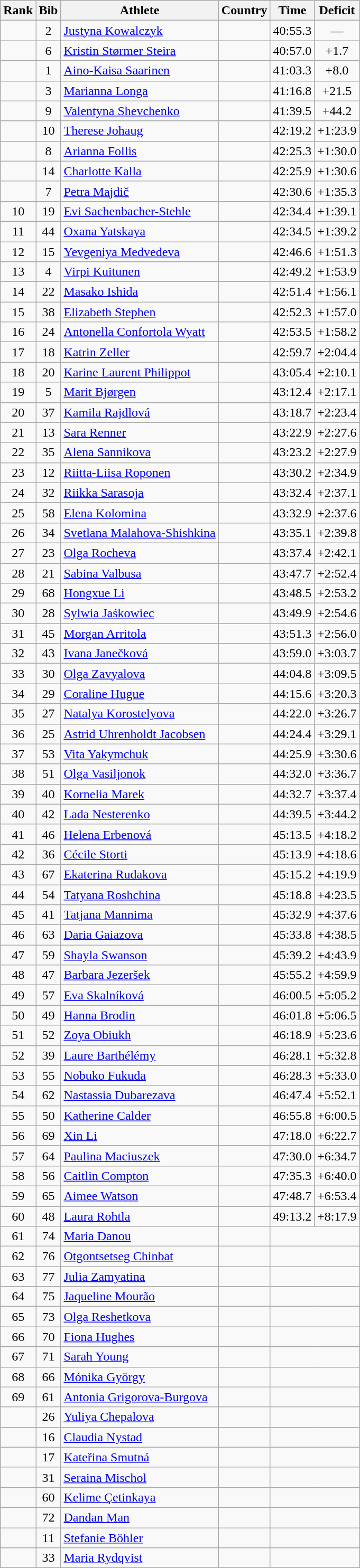<table class="wikitable sortable" style="text-align:center">
<tr>
<th>Rank</th>
<th>Bib</th>
<th>Athlete</th>
<th>Country</th>
<th>Time</th>
<th>Deficit</th>
</tr>
<tr>
<td></td>
<td>2</td>
<td align=left><a href='#'>Justyna Kowalczyk</a></td>
<td align=left></td>
<td>40:55.3</td>
<td>—</td>
</tr>
<tr>
<td></td>
<td>6</td>
<td align=left><a href='#'>Kristin Størmer Steira</a></td>
<td align=left></td>
<td>40:57.0</td>
<td>+1.7</td>
</tr>
<tr>
<td></td>
<td>1</td>
<td align=left><a href='#'>Aino-Kaisa Saarinen</a></td>
<td align=left></td>
<td>41:03.3</td>
<td>+8.0</td>
</tr>
<tr>
<td></td>
<td>3</td>
<td align=left><a href='#'>Marianna Longa</a></td>
<td align=left></td>
<td>41:16.8</td>
<td>+21.5</td>
</tr>
<tr>
<td></td>
<td>9</td>
<td align=left><a href='#'>Valentyna Shevchenko</a></td>
<td align=left></td>
<td>41:39.5</td>
<td>+44.2</td>
</tr>
<tr>
<td></td>
<td>10</td>
<td align=left><a href='#'>Therese Johaug</a></td>
<td align=left></td>
<td>42:19.2</td>
<td>+1:23.9</td>
</tr>
<tr>
<td></td>
<td>8</td>
<td align=left><a href='#'>Arianna Follis</a></td>
<td align=left></td>
<td>42:25.3</td>
<td>+1:30.0</td>
</tr>
<tr>
<td></td>
<td>14</td>
<td align=left><a href='#'>Charlotte Kalla</a></td>
<td align=left></td>
<td>42:25.9</td>
<td>+1:30.6</td>
</tr>
<tr>
<td></td>
<td>7</td>
<td align=left><a href='#'>Petra Majdič</a></td>
<td align=left></td>
<td>42:30.6</td>
<td>+1:35.3</td>
</tr>
<tr>
<td>10</td>
<td>19</td>
<td align=left><a href='#'>Evi Sachenbacher-Stehle</a></td>
<td align=left></td>
<td>42:34.4</td>
<td>+1:39.1</td>
</tr>
<tr>
<td>11</td>
<td>44</td>
<td align=left><a href='#'>Oxana Yatskaya</a></td>
<td align=left></td>
<td>42:34.5</td>
<td>+1:39.2</td>
</tr>
<tr>
<td>12</td>
<td>15</td>
<td align=left><a href='#'>Yevgeniya Medvedeva</a></td>
<td align=left></td>
<td>42:46.6</td>
<td>+1:51.3</td>
</tr>
<tr>
<td>13</td>
<td>4</td>
<td align=left><a href='#'>Virpi Kuitunen</a></td>
<td align=left></td>
<td>42:49.2</td>
<td>+1:53.9</td>
</tr>
<tr>
<td>14</td>
<td>22</td>
<td align=left><a href='#'>Masako Ishida</a></td>
<td align=left></td>
<td>42:51.4</td>
<td>+1:56.1</td>
</tr>
<tr>
<td>15</td>
<td>38</td>
<td align=left><a href='#'>Elizabeth Stephen</a></td>
<td align=left></td>
<td>42:52.3</td>
<td>+1:57.0</td>
</tr>
<tr>
<td>16</td>
<td>24</td>
<td align=left><a href='#'>Antonella Confortola Wyatt</a></td>
<td align=left></td>
<td>42:53.5</td>
<td>+1:58.2</td>
</tr>
<tr>
<td>17</td>
<td>18</td>
<td align=left><a href='#'>Katrin Zeller</a></td>
<td align=left></td>
<td>42:59.7</td>
<td>+2:04.4</td>
</tr>
<tr>
<td>18</td>
<td>20</td>
<td align=left><a href='#'>Karine Laurent Philippot</a></td>
<td align=left></td>
<td>43:05.4</td>
<td>+2:10.1</td>
</tr>
<tr>
<td>19</td>
<td>5</td>
<td align=left><a href='#'>Marit Bjørgen</a></td>
<td align=left></td>
<td>43:12.4</td>
<td>+2:17.1</td>
</tr>
<tr>
<td>20</td>
<td>37</td>
<td align=left><a href='#'>Kamila Rajdlová</a></td>
<td align=left></td>
<td>43:18.7</td>
<td>+2:23.4</td>
</tr>
<tr>
<td>21</td>
<td>13</td>
<td align=left><a href='#'>Sara Renner</a></td>
<td align=left></td>
<td>43:22.9</td>
<td>+2:27.6</td>
</tr>
<tr>
<td>22</td>
<td>35</td>
<td align=left><a href='#'>Alena Sannikova</a></td>
<td align=left></td>
<td>43:23.2</td>
<td>+2:27.9</td>
</tr>
<tr>
<td>23</td>
<td>12</td>
<td align=left><a href='#'>Riitta-Liisa Roponen</a></td>
<td align=left></td>
<td>43:30.2</td>
<td>+2:34.9</td>
</tr>
<tr>
<td>24</td>
<td>32</td>
<td align=left><a href='#'>Riikka Sarasoja</a></td>
<td align=left></td>
<td>43:32.4</td>
<td>+2:37.1</td>
</tr>
<tr>
<td>25</td>
<td>58</td>
<td align=left><a href='#'>Elena Kolomina</a></td>
<td align=left></td>
<td>43:32.9</td>
<td>+2:37.6</td>
</tr>
<tr>
<td>26</td>
<td>34</td>
<td align=left><a href='#'>Svetlana Malahova-Shishkina</a></td>
<td align=left></td>
<td>43:35.1</td>
<td>+2:39.8</td>
</tr>
<tr>
<td>27</td>
<td>23</td>
<td align=left><a href='#'>Olga Rocheva</a></td>
<td align=left></td>
<td>43:37.4</td>
<td>+2:42.1</td>
</tr>
<tr>
<td>28</td>
<td>21</td>
<td align=left><a href='#'>Sabina Valbusa</a></td>
<td align=left></td>
<td>43:47.7</td>
<td>+2:52.4</td>
</tr>
<tr>
<td>29</td>
<td>68</td>
<td align=left><a href='#'>Hongxue Li</a></td>
<td align=left></td>
<td>43:48.5</td>
<td>+2:53.2</td>
</tr>
<tr>
<td>30</td>
<td>28</td>
<td align=left><a href='#'>Sylwia Jaśkowiec</a></td>
<td align=left></td>
<td>43:49.9</td>
<td>+2:54.6</td>
</tr>
<tr>
<td>31</td>
<td>45</td>
<td align=left><a href='#'>Morgan Arritola</a></td>
<td align=left></td>
<td>43:51.3</td>
<td>+2:56.0</td>
</tr>
<tr>
<td>32</td>
<td>43</td>
<td align=left><a href='#'>Ivana Janečková</a></td>
<td align=left></td>
<td>43:59.0</td>
<td>+3:03.7</td>
</tr>
<tr>
<td>33</td>
<td>30</td>
<td align=left><a href='#'>Olga Zavyalova</a></td>
<td align=left></td>
<td>44:04.8</td>
<td>+3:09.5</td>
</tr>
<tr>
<td>34</td>
<td>29</td>
<td align=left><a href='#'>Coraline Hugue</a></td>
<td align=left></td>
<td>44:15.6</td>
<td>+3:20.3</td>
</tr>
<tr>
<td>35</td>
<td>27</td>
<td align=left><a href='#'>Natalya Korostelyova</a></td>
<td align=left></td>
<td>44:22.0</td>
<td>+3:26.7</td>
</tr>
<tr>
<td>36</td>
<td>25</td>
<td align=left><a href='#'>Astrid Uhrenholdt Jacobsen</a></td>
<td align=left></td>
<td>44:24.4</td>
<td>+3:29.1</td>
</tr>
<tr>
<td>37</td>
<td>53</td>
<td align=left><a href='#'>Vita Yakymchuk</a></td>
<td align=left></td>
<td>44:25.9</td>
<td>+3:30.6</td>
</tr>
<tr>
<td>38</td>
<td>51</td>
<td align=left><a href='#'>Olga Vasiljonok</a></td>
<td align=left></td>
<td>44:32.0</td>
<td>+3:36.7</td>
</tr>
<tr>
<td>39</td>
<td>40</td>
<td align=left><a href='#'>Kornelia Marek</a></td>
<td align=left></td>
<td>44:32.7</td>
<td>+3:37.4</td>
</tr>
<tr>
<td>40</td>
<td>42</td>
<td align=left><a href='#'>Lada Nesterenko</a></td>
<td align=left></td>
<td>44:39.5</td>
<td>+3:44.2</td>
</tr>
<tr>
<td>41</td>
<td>46</td>
<td align=left><a href='#'>Helena Erbenová</a></td>
<td align=left></td>
<td>45:13.5</td>
<td>+4:18.2</td>
</tr>
<tr>
<td>42</td>
<td>36</td>
<td align=left><a href='#'>Cécile Storti</a></td>
<td align=left></td>
<td>45:13.9</td>
<td>+4:18.6</td>
</tr>
<tr>
<td>43</td>
<td>67</td>
<td align=left><a href='#'>Ekaterina Rudakova</a></td>
<td align=left></td>
<td>45:15.2</td>
<td>+4:19.9</td>
</tr>
<tr>
<td>44</td>
<td>54</td>
<td align=left><a href='#'>Tatyana Roshchina</a></td>
<td align=left></td>
<td>45:18.8</td>
<td>+4:23.5</td>
</tr>
<tr>
<td>45</td>
<td>41</td>
<td align=left><a href='#'>Tatjana Mannima</a></td>
<td align=left></td>
<td>45:32.9</td>
<td>+4:37.6</td>
</tr>
<tr>
<td>46</td>
<td>63</td>
<td align=left><a href='#'>Daria Gaiazova</a></td>
<td align=left></td>
<td>45:33.8</td>
<td>+4:38.5</td>
</tr>
<tr>
<td>47</td>
<td>59</td>
<td align=left><a href='#'>Shayla Swanson</a></td>
<td align=left></td>
<td>45:39.2</td>
<td>+4:43.9</td>
</tr>
<tr>
<td>48</td>
<td>47</td>
<td align=left><a href='#'>Barbara Jezeršek</a></td>
<td align=left></td>
<td>45:55.2</td>
<td>+4:59.9</td>
</tr>
<tr>
<td>49</td>
<td>57</td>
<td align=left><a href='#'>Eva Skalníková</a></td>
<td align=left></td>
<td>46:00.5</td>
<td>+5:05.2</td>
</tr>
<tr>
<td>50</td>
<td>49</td>
<td align=left><a href='#'>Hanna Brodin</a></td>
<td align=left></td>
<td>46:01.8</td>
<td>+5:06.5</td>
</tr>
<tr>
<td>51</td>
<td>52</td>
<td align=left><a href='#'>Zoya Obiukh</a></td>
<td align=left></td>
<td>46:18.9</td>
<td>+5:23.6</td>
</tr>
<tr>
<td>52</td>
<td>39</td>
<td align=left><a href='#'>Laure Barthélémy</a></td>
<td align=left></td>
<td>46:28.1</td>
<td>+5:32.8</td>
</tr>
<tr>
<td>53</td>
<td>55</td>
<td align=left><a href='#'>Nobuko Fukuda</a></td>
<td align=left></td>
<td>46:28.3</td>
<td>+5:33.0</td>
</tr>
<tr>
<td>54</td>
<td>62</td>
<td align=left><a href='#'>Nastassia Dubarezava</a></td>
<td align=left></td>
<td>46:47.4</td>
<td>+5:52.1</td>
</tr>
<tr>
<td>55</td>
<td>50</td>
<td align=left><a href='#'>Katherine Calder</a></td>
<td align=left></td>
<td>46:55.8</td>
<td>+6:00.5</td>
</tr>
<tr>
<td>56</td>
<td>69</td>
<td align=left><a href='#'>Xin Li</a></td>
<td align=left></td>
<td>47:18.0</td>
<td>+6:22.7</td>
</tr>
<tr>
<td>57</td>
<td>64</td>
<td align=left><a href='#'>Paulina Maciuszek</a></td>
<td align=left></td>
<td>47:30.0</td>
<td>+6:34.7</td>
</tr>
<tr>
<td>58</td>
<td>56</td>
<td align=left><a href='#'>Caitlin Compton</a></td>
<td align=left></td>
<td>47:35.3</td>
<td>+6:40.0</td>
</tr>
<tr>
<td>59</td>
<td>65</td>
<td align=left><a href='#'>Aimee Watson</a></td>
<td align=left></td>
<td>47:48.7</td>
<td>+6:53.4</td>
</tr>
<tr>
<td>60</td>
<td>48</td>
<td align=left><a href='#'>Laura Rohtla</a></td>
<td align=left></td>
<td>49:13.2</td>
<td>+8:17.9</td>
</tr>
<tr>
<td>61</td>
<td>74</td>
<td align=left><a href='#'>Maria Danou</a></td>
<td align=left></td>
<td colspan="2"></td>
</tr>
<tr>
<td>62</td>
<td>76</td>
<td align=left><a href='#'>Otgontsetseg Chinbat</a></td>
<td align=left></td>
<td colspan="2"></td>
</tr>
<tr>
<td>63</td>
<td>77</td>
<td align=left><a href='#'>Julia Zamyatina</a></td>
<td align=left></td>
<td colspan="2"></td>
</tr>
<tr>
<td>64</td>
<td>75</td>
<td align=left><a href='#'>Jaqueline Mourão</a></td>
<td align=left></td>
<td colspan="2"></td>
</tr>
<tr>
<td>65</td>
<td>73</td>
<td align=left><a href='#'>Olga Reshetkova</a></td>
<td align=left></td>
<td colspan="2"></td>
</tr>
<tr>
<td>66</td>
<td>70</td>
<td align=left><a href='#'>Fiona Hughes</a></td>
<td align=left></td>
<td colspan="2"></td>
</tr>
<tr>
<td>67</td>
<td>71</td>
<td align=left><a href='#'>Sarah Young</a></td>
<td align=left></td>
<td colspan="2"></td>
</tr>
<tr>
<td>68</td>
<td>66</td>
<td align=left><a href='#'>Mónika György</a></td>
<td align=left></td>
<td colspan="2"></td>
</tr>
<tr>
<td>69</td>
<td>61</td>
<td align=left><a href='#'>Antonia Grigorova-Burgova</a></td>
<td align=left></td>
<td colspan="2"></td>
</tr>
<tr>
<td></td>
<td>26</td>
<td align=left><a href='#'>Yuliya Chepalova</a></td>
<td align=left></td>
<td colspan="2"></td>
</tr>
<tr>
<td></td>
<td>16</td>
<td align=left><a href='#'>Claudia Nystad</a></td>
<td align=left></td>
<td colspan="2"></td>
</tr>
<tr>
<td></td>
<td>17</td>
<td align=left><a href='#'>Kateřina Smutná</a></td>
<td align=left></td>
<td colspan="2"></td>
</tr>
<tr>
<td></td>
<td>31</td>
<td align=left><a href='#'>Seraina Mischol</a></td>
<td align=left></td>
<td colspan="2"></td>
</tr>
<tr>
<td></td>
<td>60</td>
<td align=left><a href='#'>Kelime Çetinkaya</a></td>
<td align=left></td>
<td colspan="2"></td>
</tr>
<tr>
<td></td>
<td>72</td>
<td align=left><a href='#'>Dandan Man</a></td>
<td align=left></td>
<td colspan="2"></td>
</tr>
<tr>
<td></td>
<td>11</td>
<td align=left><a href='#'>Stefanie Böhler</a></td>
<td align=left></td>
<td colspan="2"></td>
</tr>
<tr>
<td></td>
<td>33</td>
<td align=left><a href='#'>Maria Rydqvist</a></td>
<td align=left></td>
<td colspan="2"></td>
</tr>
</table>
